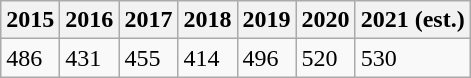<table class="wikitable">
<tr>
<th>2015</th>
<th>2016</th>
<th>2017</th>
<th>2018</th>
<th>2019</th>
<th>2020</th>
<th>2021 (est.)</th>
</tr>
<tr>
<td>486</td>
<td>431</td>
<td>455</td>
<td>414</td>
<td>496</td>
<td>520</td>
<td>530</td>
</tr>
</table>
